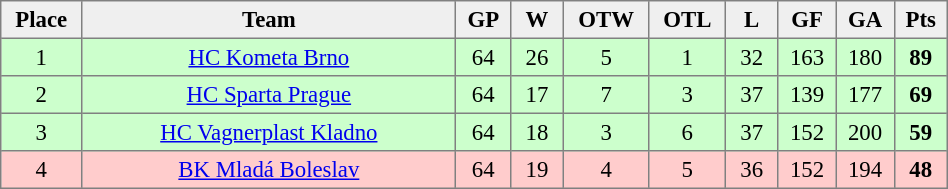<table cellpadding="3" cellspacing="0" border="1" style="font-size: 95%; text-align: center; border: gray solid 1px; border-collapse: collapse;" width="50%">
<tr bgcolor=#efefef>
<th width="20">Place</th>
<th width="185">Team</th>
<th width="20">GP</th>
<th width="20">W</th>
<th width="20">OTW</th>
<th width="20">OTL</th>
<th width="20">L</th>
<th width="20">GF</th>
<th width="20">GA</th>
<th width="20">Pts</th>
</tr>
<tr align=center bgcolor=ccffcc>
<td>1</td>
<td><a href='#'>HC Kometa Brno</a></td>
<td>64</td>
<td>26</td>
<td>5</td>
<td>1</td>
<td>32</td>
<td>163</td>
<td>180</td>
<td><strong>89</strong></td>
</tr>
<tr align=center bgcolor=ccffcc>
<td>2</td>
<td><a href='#'>HC Sparta Prague</a></td>
<td>64</td>
<td>17</td>
<td>7</td>
<td>3</td>
<td>37</td>
<td>139</td>
<td>177</td>
<td><strong>69</strong></td>
</tr>
<tr align=center bgcolor=ccffcc>
<td>3</td>
<td><a href='#'>HC Vagnerplast Kladno</a></td>
<td>64</td>
<td>18</td>
<td>3</td>
<td>6</td>
<td>37</td>
<td>152</td>
<td>200</td>
<td><strong>59</strong></td>
</tr>
<tr align=center bgcolor=ffcccc>
<td>4</td>
<td><a href='#'>BK Mladá Boleslav</a></td>
<td>64</td>
<td>19</td>
<td>4</td>
<td>5</td>
<td>36</td>
<td>152</td>
<td>194</td>
<td><strong>48</strong></td>
</tr>
</table>
